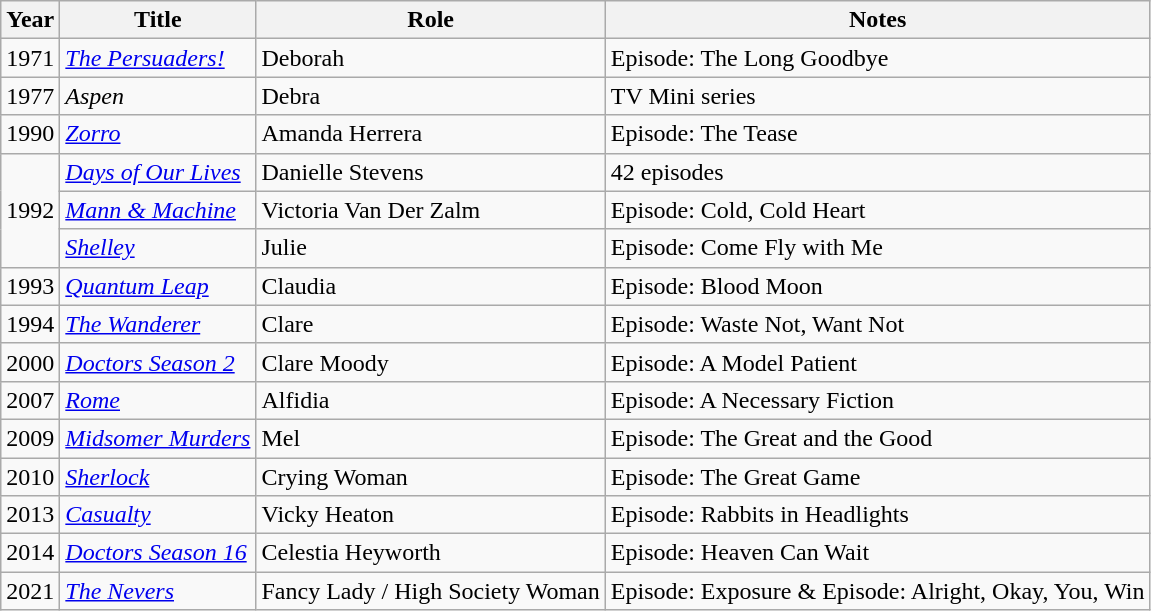<table class="wikitable sortable plainrowheaders">
<tr style="text-align:center;">
<th scope="col">Year</th>
<th scope="col">Title</th>
<th scope="col">Role</th>
<th scope="col">Notes</th>
</tr>
<tr>
<td>1971</td>
<td><em><a href='#'>The Persuaders!</a></em></td>
<td>Deborah</td>
<td>Episode: The Long Goodbye</td>
</tr>
<tr>
<td>1977</td>
<td><em>Aspen</em></td>
<td>Debra</td>
<td>TV Mini series</td>
</tr>
<tr>
<td>1990</td>
<td><em><a href='#'>Zorro</a></em></td>
<td>Amanda Herrera</td>
<td>Episode: The Tease</td>
</tr>
<tr>
<td rowspan="3">1992</td>
<td><em><a href='#'>Days of Our Lives</a></em></td>
<td>Danielle Stevens</td>
<td>42 episodes</td>
</tr>
<tr>
<td><em><a href='#'>Mann & Machine</a></em></td>
<td>Victoria  Van Der Zalm</td>
<td>Episode: Cold, Cold Heart</td>
</tr>
<tr>
<td><em><a href='#'>Shelley</a></em></td>
<td>Julie</td>
<td>Episode: Come Fly with Me</td>
</tr>
<tr>
<td>1993</td>
<td><em><a href='#'>Quantum Leap</a></em></td>
<td>Claudia</td>
<td>Episode: Blood Moon</td>
</tr>
<tr>
<td>1994</td>
<td><em><a href='#'>The Wanderer</a></em></td>
<td>Clare</td>
<td>Episode: Waste Not, Want Not</td>
</tr>
<tr>
<td>2000</td>
<td><em><a href='#'>Doctors Season 2</a></em></td>
<td>Clare Moody</td>
<td>Episode: A Model Patient</td>
</tr>
<tr>
<td>2007</td>
<td><em><a href='#'>Rome</a></em></td>
<td>Alfidia</td>
<td>Episode: A Necessary Fiction</td>
</tr>
<tr>
<td>2009</td>
<td><em><a href='#'>Midsomer Murders</a></em></td>
<td>Mel</td>
<td>Episode: The Great and the Good</td>
</tr>
<tr>
<td>2010</td>
<td><em><a href='#'>Sherlock</a></em></td>
<td>Crying Woman</td>
<td>Episode: The Great Game</td>
</tr>
<tr>
<td>2013</td>
<td><em><a href='#'>Casualty</a></em></td>
<td>Vicky Heaton</td>
<td>Episode: Rabbits in Headlights</td>
</tr>
<tr>
<td>2014</td>
<td><em><a href='#'>Doctors Season 16</a></em></td>
<td>Celestia  Heyworth</td>
<td>Episode: Heaven Can Wait</td>
</tr>
<tr>
<td>2021</td>
<td><em><a href='#'>The Nevers</a></em></td>
<td>Fancy Lady / High Society Woman</td>
<td>Episode: Exposure & Episode: Alright, Okay, You, Win</td>
</tr>
</table>
